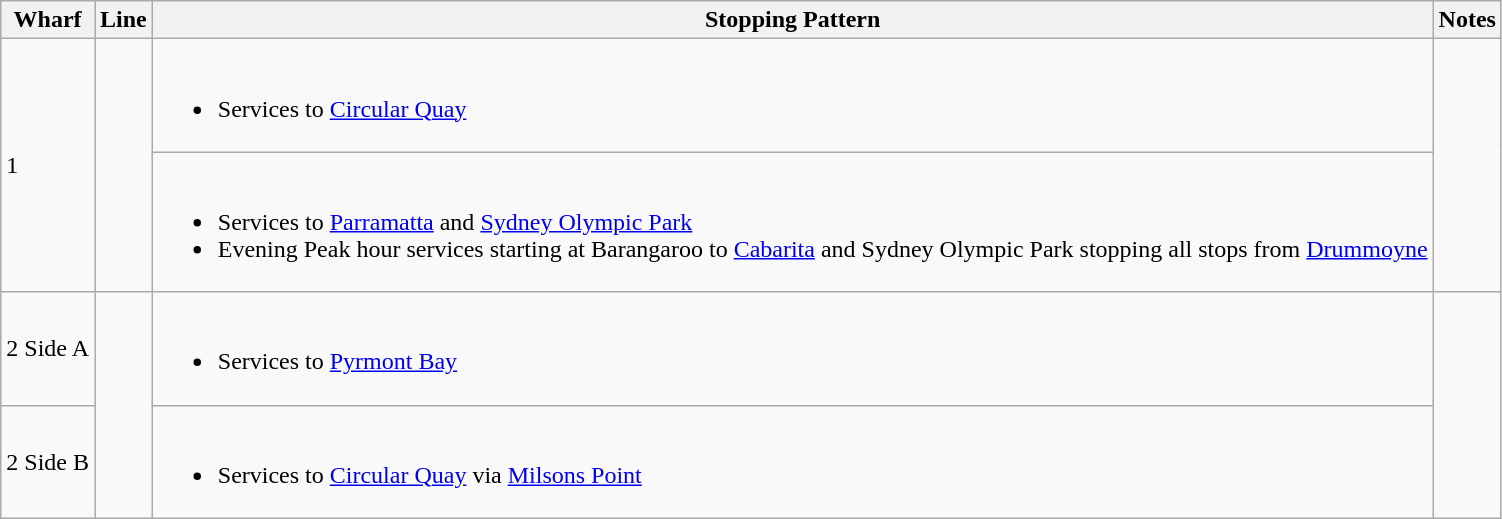<table class="wikitable">
<tr>
<th>Wharf</th>
<th>Line</th>
<th>Stopping Pattern</th>
<th>Notes</th>
</tr>
<tr>
<td rowspan="2">1</td>
<td rowspan="2"></td>
<td><br><ul><li>Services to <a href='#'>Circular Quay</a></li></ul></td>
<td rowspan="2"></td>
</tr>
<tr>
<td><br><ul><li>Services to <a href='#'>Parramatta</a> and <a href='#'>Sydney Olympic Park</a></li><li>Evening Peak hour services starting at Barangaroo to <a href='#'>Cabarita</a> and Sydney Olympic Park stopping all stops from <a href='#'>Drummoyne</a></li></ul></td>
</tr>
<tr>
<td>2 Side A</td>
<td rowspan="2"></td>
<td><br><ul><li>Services to <a href='#'>Pyrmont Bay</a></li></ul></td>
<td rowspan="2"></td>
</tr>
<tr>
<td>2 Side B</td>
<td><br><ul><li>Services to <a href='#'>Circular Quay</a> via <a href='#'>Milsons Point</a></li></ul></td>
</tr>
</table>
